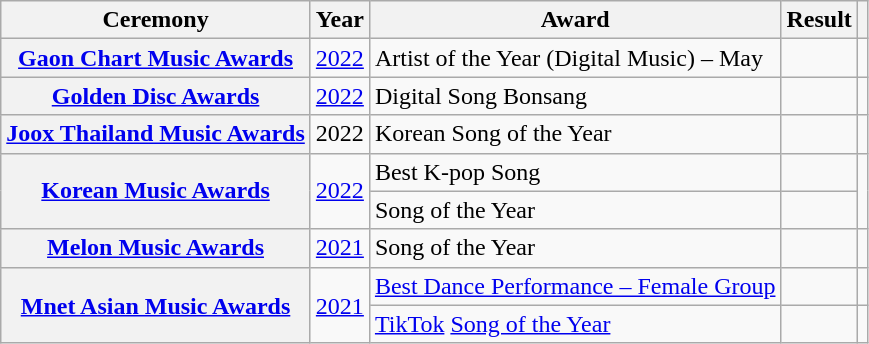<table class="wikitable sortable plainrowheaders">
<tr>
<th scope="col">Ceremony</th>
<th scope="col">Year</th>
<th scope="col">Award</th>
<th scope="col">Result</th>
<th scope="col" class="unsortable"></th>
</tr>
<tr>
<th scope="row"><a href='#'>Gaon Chart Music Awards</a></th>
<td style="text-align:center"><a href='#'>2022</a></td>
<td>Artist of the Year (Digital Music) – May</td>
<td></td>
<td style="text-align:center"></td>
</tr>
<tr>
<th scope="row"><a href='#'>Golden Disc Awards</a></th>
<td style="text-align:center"><a href='#'>2022</a></td>
<td>Digital Song Bonsang</td>
<td></td>
<td style="text-align:center"></td>
</tr>
<tr>
<th scope="row"><a href='#'>Joox Thailand Music Awards</a></th>
<td style="text-align:center">2022</td>
<td>Korean Song of the Year</td>
<td></td>
<td style="text-align:center"></td>
</tr>
<tr>
<th scope="row" rowspan="2"><a href='#'>Korean Music Awards</a></th>
<td rowspan="2" style="text-align:center"><a href='#'>2022</a></td>
<td>Best K-pop Song</td>
<td></td>
<td rowspan="2" style="text-align:center"></td>
</tr>
<tr>
<td>Song of the Year</td>
<td></td>
</tr>
<tr>
<th scope="row"><a href='#'>Melon Music Awards</a></th>
<td style="text-align:center"><a href='#'>2021</a></td>
<td>Song of the Year</td>
<td></td>
<td style="text-align:center"></td>
</tr>
<tr>
<th scope="row" rowspan="2"><a href='#'>Mnet Asian Music Awards</a></th>
<td style="text-align:center" rowspan="2"><a href='#'>2021</a></td>
<td><a href='#'>Best Dance Performance – Female Group</a></td>
<td></td>
<td style="text-align:center"></td>
</tr>
<tr>
<td><a href='#'>TikTok</a> <a href='#'>Song of the Year</a></td>
<td></td>
<td style="text-align:center"></td>
</tr>
</table>
